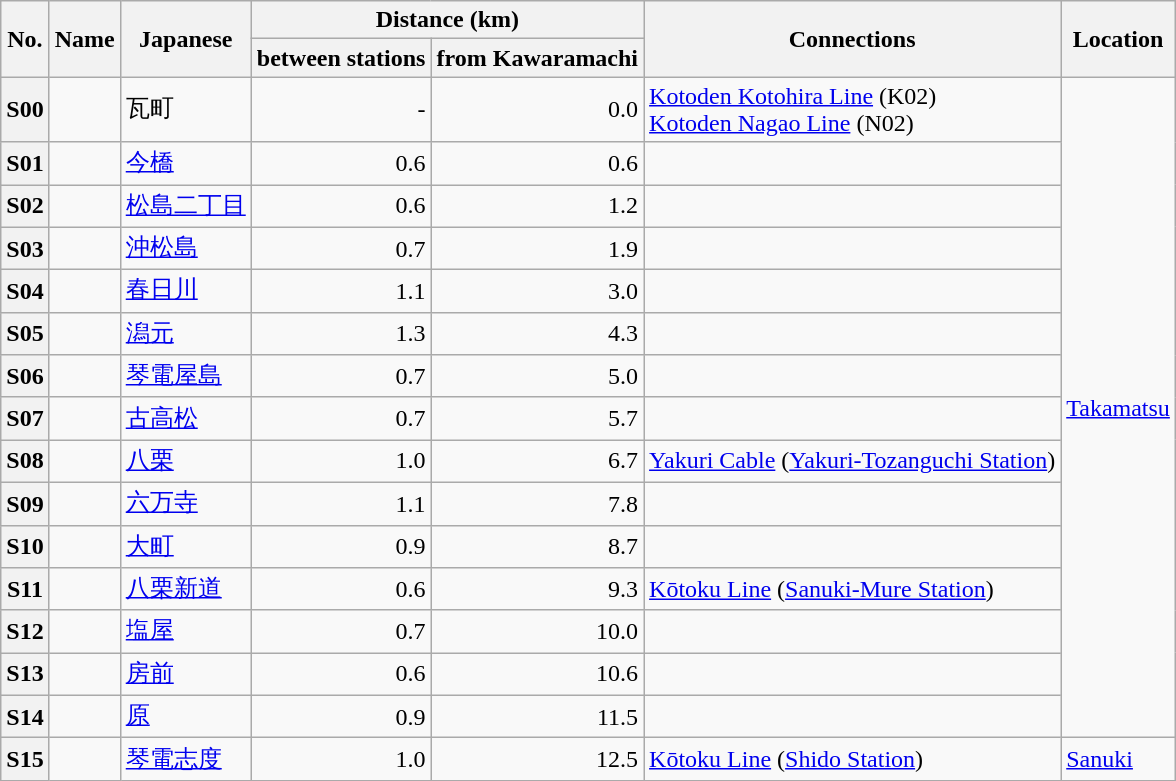<table class="wikitable">
<tr>
<th rowspan=2>No.</th>
<th rowspan=2>Name</th>
<th rowspan=2>Japanese</th>
<th colspan=2>Distance (km)</th>
<th rowspan=2>Connections</th>
<th rowspan=2>Location</th>
</tr>
<tr>
<th>between stations</th>
<th>from Kawaramachi</th>
</tr>
<tr>
<th>S00</th>
<td></td>
<td>瓦町</td>
<td style="text-align:right;">-</td>
<td style="text-align:right;">0.0</td>
<td> <a href='#'>Kotoden Kotohira Line</a> (K02)<br> <a href='#'>Kotoden Nagao Line</a> (N02)</td>
<td rowspan="15"><a href='#'>Takamatsu</a></td>
</tr>
<tr>
<th>S01</th>
<td></td>
<td><a href='#'>今橋</a></td>
<td style="text-align:right;">0.6</td>
<td style="text-align:right;">0.6</td>
<td> </td>
</tr>
<tr>
<th>S02</th>
<td></td>
<td><a href='#'>松島二丁目</a></td>
<td style="text-align:right;">0.6</td>
<td style="text-align:right;">1.2</td>
<td> </td>
</tr>
<tr>
<th>S03</th>
<td></td>
<td><a href='#'>沖松島</a></td>
<td style="text-align:right;">0.7</td>
<td style="text-align:right;">1.9</td>
<td> </td>
</tr>
<tr>
<th>S04</th>
<td></td>
<td><a href='#'>春日川</a></td>
<td style="text-align:right;">1.1</td>
<td style="text-align:right;">3.0</td>
<td> </td>
</tr>
<tr>
<th>S05</th>
<td></td>
<td><a href='#'>潟元</a></td>
<td style="text-align:right;">1.3</td>
<td style="text-align:right;">4.3</td>
<td> </td>
</tr>
<tr>
<th>S06</th>
<td></td>
<td><a href='#'>琴電屋島</a></td>
<td style="text-align:right;">0.7</td>
<td style="text-align:right;">5.0</td>
<td> </td>
</tr>
<tr>
<th>S07</th>
<td></td>
<td><a href='#'>古高松</a></td>
<td style="text-align:right;">0.7</td>
<td style="text-align:right;">5.7</td>
<td> </td>
</tr>
<tr>
<th>S08</th>
<td></td>
<td><a href='#'>八栗</a></td>
<td style="text-align:right;">1.0</td>
<td style="text-align:right;">6.7</td>
<td><a href='#'>Yakuri Cable</a> (<a href='#'>Yakuri-Tozanguchi Station</a>)</td>
</tr>
<tr>
<th>S09</th>
<td></td>
<td><a href='#'>六万寺</a></td>
<td style="text-align:right;">1.1</td>
<td style="text-align:right;">7.8</td>
<td> </td>
</tr>
<tr>
<th>S10</th>
<td></td>
<td><a href='#'>大町</a></td>
<td style="text-align:right;">0.9</td>
<td style="text-align:right;">8.7</td>
<td> </td>
</tr>
<tr>
<th>S11</th>
<td></td>
<td><a href='#'>八栗新道</a></td>
<td style="text-align:right;">0.6</td>
<td style="text-align:right;">9.3</td>
<td><a href='#'>Kōtoku Line</a> (<a href='#'>Sanuki-Mure Station</a>)</td>
</tr>
<tr>
<th>S12</th>
<td></td>
<td><a href='#'>塩屋</a></td>
<td style="text-align:right;">0.7</td>
<td style="text-align:right;">10.0</td>
<td> </td>
</tr>
<tr>
<th>S13</th>
<td></td>
<td><a href='#'>房前</a></td>
<td style="text-align:right;">0.6</td>
<td style="text-align:right;">10.6</td>
<td> </td>
</tr>
<tr>
<th>S14</th>
<td></td>
<td><a href='#'>原</a></td>
<td style="text-align:right;">0.9</td>
<td style="text-align:right;">11.5</td>
<td> </td>
</tr>
<tr>
<th>S15</th>
<td></td>
<td><a href='#'>琴電志度</a></td>
<td style="text-align:right;">1.0</td>
<td style="text-align:right;">12.5</td>
<td><a href='#'>Kōtoku Line</a> (<a href='#'>Shido Station</a>)</td>
<td><a href='#'>Sanuki</a></td>
</tr>
</table>
